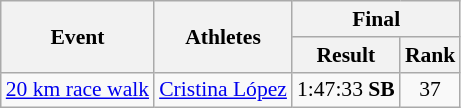<table class="wikitable" border="1" style="font-size:90%">
<tr>
<th rowspan="2">Event</th>
<th rowspan="2">Athletes</th>
<th colspan="2">Final</th>
</tr>
<tr>
<th>Result</th>
<th>Rank</th>
</tr>
<tr>
<td><a href='#'>20 km race walk</a></td>
<td><a href='#'>Cristina López</a></td>
<td align=center>1:47:33 <strong>SB</strong></td>
<td align=center>37</td>
</tr>
</table>
